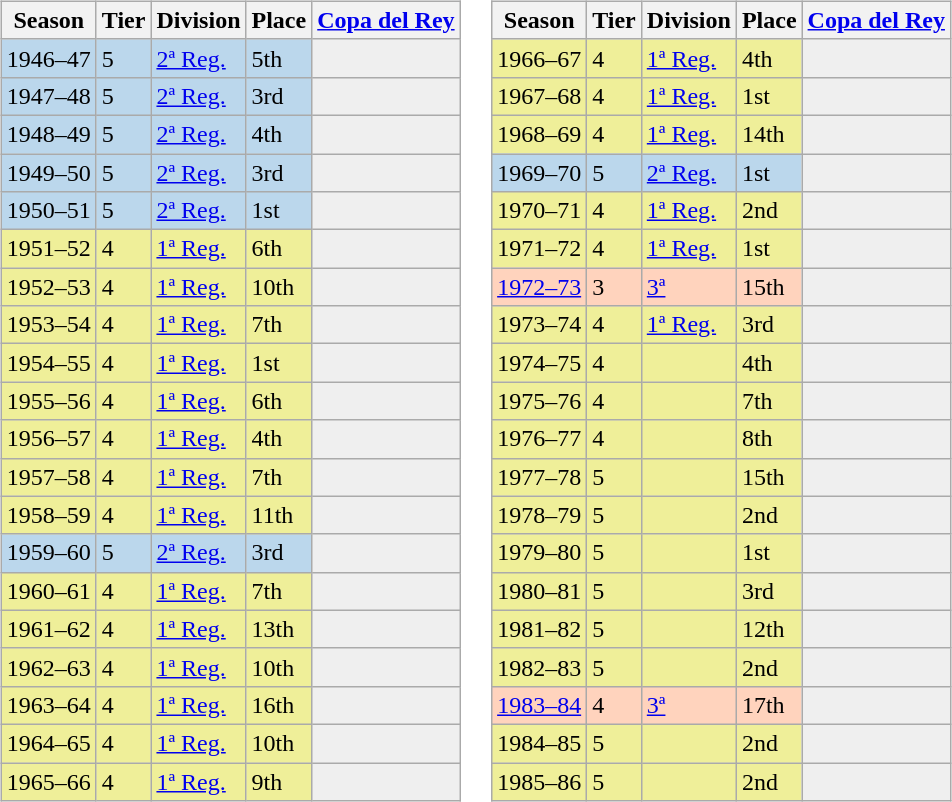<table>
<tr>
<td valign="top" width=0%><br><table class="wikitable">
<tr style="background:#f0f6fa;">
<th>Season</th>
<th>Tier</th>
<th>Division</th>
<th>Place</th>
<th><a href='#'>Copa del Rey</a></th>
</tr>
<tr>
<td style="background:#BBD7EC;">1946–47</td>
<td style="background:#BBD7EC;">5</td>
<td style="background:#BBD7EC;"><a href='#'>2ª Reg.</a></td>
<td style="background:#BBD7EC;">5th</td>
<th style="background:#efefef;"></th>
</tr>
<tr>
<td style="background:#BBD7EC;">1947–48</td>
<td style="background:#BBD7EC;">5</td>
<td style="background:#BBD7EC;"><a href='#'>2ª Reg.</a></td>
<td style="background:#BBD7EC;">3rd</td>
<th style="background:#efefef;"></th>
</tr>
<tr>
<td style="background:#BBD7EC;">1948–49</td>
<td style="background:#BBD7EC;">5</td>
<td style="background:#BBD7EC;"><a href='#'>2ª Reg.</a></td>
<td style="background:#BBD7EC;">4th</td>
<th style="background:#efefef;"></th>
</tr>
<tr>
<td style="background:#BBD7EC;">1949–50</td>
<td style="background:#BBD7EC;">5</td>
<td style="background:#BBD7EC;"><a href='#'>2ª Reg.</a></td>
<td style="background:#BBD7EC;">3rd</td>
<th style="background:#efefef;"></th>
</tr>
<tr>
<td style="background:#BBD7EC;">1950–51</td>
<td style="background:#BBD7EC;">5</td>
<td style="background:#BBD7EC;"><a href='#'>2ª Reg.</a></td>
<td style="background:#BBD7EC;">1st</td>
<th style="background:#efefef;"></th>
</tr>
<tr>
<td style="background:#EFEF99;">1951–52</td>
<td style="background:#EFEF99;">4</td>
<td style="background:#EFEF99;"><a href='#'>1ª Reg.</a></td>
<td style="background:#EFEF99;">6th</td>
<th style="background:#efefef;"></th>
</tr>
<tr>
<td style="background:#EFEF99;">1952–53</td>
<td style="background:#EFEF99;">4</td>
<td style="background:#EFEF99;"><a href='#'>1ª Reg.</a></td>
<td style="background:#EFEF99;">10th</td>
<th style="background:#efefef;"></th>
</tr>
<tr>
<td style="background:#EFEF99;">1953–54</td>
<td style="background:#EFEF99;">4</td>
<td style="background:#EFEF99;"><a href='#'>1ª Reg.</a></td>
<td style="background:#EFEF99;">7th</td>
<th style="background:#efefef;"></th>
</tr>
<tr>
<td style="background:#EFEF99;">1954–55</td>
<td style="background:#EFEF99;">4</td>
<td style="background:#EFEF99;"><a href='#'>1ª Reg.</a></td>
<td style="background:#EFEF99;">1st</td>
<th style="background:#efefef;"></th>
</tr>
<tr>
<td style="background:#EFEF99;">1955–56</td>
<td style="background:#EFEF99;">4</td>
<td style="background:#EFEF99;"><a href='#'>1ª Reg.</a></td>
<td style="background:#EFEF99;">6th</td>
<th style="background:#efefef;"></th>
</tr>
<tr>
<td style="background:#EFEF99;">1956–57</td>
<td style="background:#EFEF99;">4</td>
<td style="background:#EFEF99;"><a href='#'>1ª Reg.</a></td>
<td style="background:#EFEF99;">4th</td>
<th style="background:#efefef;"></th>
</tr>
<tr>
<td style="background:#EFEF99;">1957–58</td>
<td style="background:#EFEF99;">4</td>
<td style="background:#EFEF99;"><a href='#'>1ª Reg.</a></td>
<td style="background:#EFEF99;">7th</td>
<th style="background:#efefef;"></th>
</tr>
<tr>
<td style="background:#EFEF99;">1958–59</td>
<td style="background:#EFEF99;">4</td>
<td style="background:#EFEF99;"><a href='#'>1ª Reg.</a></td>
<td style="background:#EFEF99;">11th</td>
<th style="background:#efefef;"></th>
</tr>
<tr>
<td style="background:#BBD7EC;">1959–60</td>
<td style="background:#BBD7EC;">5</td>
<td style="background:#BBD7EC;"><a href='#'>2ª Reg.</a></td>
<td style="background:#BBD7EC;">3rd</td>
<th style="background:#efefef;"></th>
</tr>
<tr>
<td style="background:#EFEF99;">1960–61</td>
<td style="background:#EFEF99;">4</td>
<td style="background:#EFEF99;"><a href='#'>1ª Reg.</a></td>
<td style="background:#EFEF99;">7th</td>
<th style="background:#efefef;"></th>
</tr>
<tr>
<td style="background:#EFEF99;">1961–62</td>
<td style="background:#EFEF99;">4</td>
<td style="background:#EFEF99;"><a href='#'>1ª Reg.</a></td>
<td style="background:#EFEF99;">13th</td>
<th style="background:#efefef;"></th>
</tr>
<tr>
<td style="background:#EFEF99;">1962–63</td>
<td style="background:#EFEF99;">4</td>
<td style="background:#EFEF99;"><a href='#'>1ª Reg.</a></td>
<td style="background:#EFEF99;">10th</td>
<th style="background:#efefef;"></th>
</tr>
<tr>
<td style="background:#EFEF99;">1963–64</td>
<td style="background:#EFEF99;">4</td>
<td style="background:#EFEF99;"><a href='#'>1ª Reg.</a></td>
<td style="background:#EFEF99;">16th</td>
<th style="background:#efefef;"></th>
</tr>
<tr>
<td style="background:#EFEF99;">1964–65</td>
<td style="background:#EFEF99;">4</td>
<td style="background:#EFEF99;"><a href='#'>1ª Reg.</a></td>
<td style="background:#EFEF99;">10th</td>
<th style="background:#efefef;"></th>
</tr>
<tr>
<td style="background:#EFEF99;">1965–66</td>
<td style="background:#EFEF99;">4</td>
<td style="background:#EFEF99;"><a href='#'>1ª Reg.</a></td>
<td style="background:#EFEF99;">9th</td>
<th style="background:#efefef;"></th>
</tr>
</table>
</td>
<td valign="top" width=0%><br><table class="wikitable">
<tr style="background:#f0f6fa;">
<th>Season</th>
<th>Tier</th>
<th>Division</th>
<th>Place</th>
<th><a href='#'>Copa del Rey</a></th>
</tr>
<tr>
<td style="background:#EFEF99;">1966–67</td>
<td style="background:#EFEF99;">4</td>
<td style="background:#EFEF99;"><a href='#'>1ª Reg.</a></td>
<td style="background:#EFEF99;">4th</td>
<th style="background:#efefef;"></th>
</tr>
<tr>
<td style="background:#EFEF99;">1967–68</td>
<td style="background:#EFEF99;">4</td>
<td style="background:#EFEF99;"><a href='#'>1ª Reg.</a></td>
<td style="background:#EFEF99;">1st</td>
<th style="background:#efefef;"></th>
</tr>
<tr>
<td style="background:#EFEF99;">1968–69</td>
<td style="background:#EFEF99;">4</td>
<td style="background:#EFEF99;"><a href='#'>1ª Reg.</a></td>
<td style="background:#EFEF99;">14th</td>
<th style="background:#efefef;"></th>
</tr>
<tr>
<td style="background:#BBD7EC;">1969–70</td>
<td style="background:#BBD7EC;">5</td>
<td style="background:#BBD7EC;"><a href='#'>2ª Reg.</a></td>
<td style="background:#BBD7EC;">1st</td>
<th style="background:#efefef;"></th>
</tr>
<tr>
<td style="background:#EFEF99;">1970–71</td>
<td style="background:#EFEF99;">4</td>
<td style="background:#EFEF99;"><a href='#'>1ª Reg.</a></td>
<td style="background:#EFEF99;">2nd</td>
<th style="background:#efefef;"></th>
</tr>
<tr>
<td style="background:#EFEF99;">1971–72</td>
<td style="background:#EFEF99;">4</td>
<td style="background:#EFEF99;"><a href='#'>1ª Reg.</a></td>
<td style="background:#EFEF99;">1st</td>
<th style="background:#efefef;"></th>
</tr>
<tr>
<td style="background:#FFD3BD;"><a href='#'>1972–73</a></td>
<td style="background:#FFD3BD;">3</td>
<td style="background:#FFD3BD;"><a href='#'>3ª</a></td>
<td style="background:#FFD3BD;">15th</td>
<td style="background:#efefef;"></td>
</tr>
<tr>
<td style="background:#EFEF99;">1973–74</td>
<td style="background:#EFEF99;">4</td>
<td style="background:#EFEF99;"><a href='#'>1ª Reg.</a></td>
<td style="background:#EFEF99;">3rd</td>
<th style="background:#efefef;"></th>
</tr>
<tr>
<td style="background:#EFEF99;">1974–75</td>
<td style="background:#EFEF99;">4</td>
<td style="background:#EFEF99;"></td>
<td style="background:#EFEF99;">4th</td>
<th style="background:#efefef;"></th>
</tr>
<tr>
<td style="background:#EFEF99;">1975–76</td>
<td style="background:#EFEF99;">4</td>
<td style="background:#EFEF99;"></td>
<td style="background:#EFEF99;">7th</td>
<th style="background:#efefef;"></th>
</tr>
<tr>
<td style="background:#EFEF99;">1976–77</td>
<td style="background:#EFEF99;">4</td>
<td style="background:#EFEF99;"></td>
<td style="background:#EFEF99;">8th</td>
<th style="background:#efefef;"></th>
</tr>
<tr>
<td style="background:#EFEF99;">1977–78</td>
<td style="background:#EFEF99;">5</td>
<td style="background:#EFEF99;"></td>
<td style="background:#EFEF99;">15th</td>
<th style="background:#efefef;"></th>
</tr>
<tr>
<td style="background:#EFEF99;">1978–79</td>
<td style="background:#EFEF99;">5</td>
<td style="background:#EFEF99;"></td>
<td style="background:#EFEF99;">2nd</td>
<th style="background:#efefef;"></th>
</tr>
<tr>
<td style="background:#EFEF99;">1979–80</td>
<td style="background:#EFEF99;">5</td>
<td style="background:#EFEF99;"></td>
<td style="background:#EFEF99;">1st</td>
<th style="background:#efefef;"></th>
</tr>
<tr>
<td style="background:#EFEF99;">1980–81</td>
<td style="background:#EFEF99;">5</td>
<td style="background:#EFEF99;"></td>
<td style="background:#EFEF99;">3rd</td>
<th style="background:#efefef;"></th>
</tr>
<tr>
<td style="background:#EFEF99;">1981–82</td>
<td style="background:#EFEF99;">5</td>
<td style="background:#EFEF99;"></td>
<td style="background:#EFEF99;">12th</td>
<th style="background:#efefef;"></th>
</tr>
<tr>
<td style="background:#EFEF99;">1982–83</td>
<td style="background:#EFEF99;">5</td>
<td style="background:#EFEF99;"></td>
<td style="background:#EFEF99;">2nd</td>
<th style="background:#efefef;"></th>
</tr>
<tr>
<td style="background:#FFD3BD;"><a href='#'>1983–84</a></td>
<td style="background:#FFD3BD;">4</td>
<td style="background:#FFD3BD;"><a href='#'>3ª</a></td>
<td style="background:#FFD3BD;">17th</td>
<td style="background:#efefef;"></td>
</tr>
<tr>
<td style="background:#EFEF99;">1984–85</td>
<td style="background:#EFEF99;">5</td>
<td style="background:#EFEF99;"></td>
<td style="background:#EFEF99;">2nd</td>
<th style="background:#efefef;"></th>
</tr>
<tr>
<td style="background:#EFEF99;">1985–86</td>
<td style="background:#EFEF99;">5</td>
<td style="background:#EFEF99;"></td>
<td style="background:#EFEF99;">2nd</td>
<th style="background:#efefef;"></th>
</tr>
</table>
</td>
</tr>
</table>
